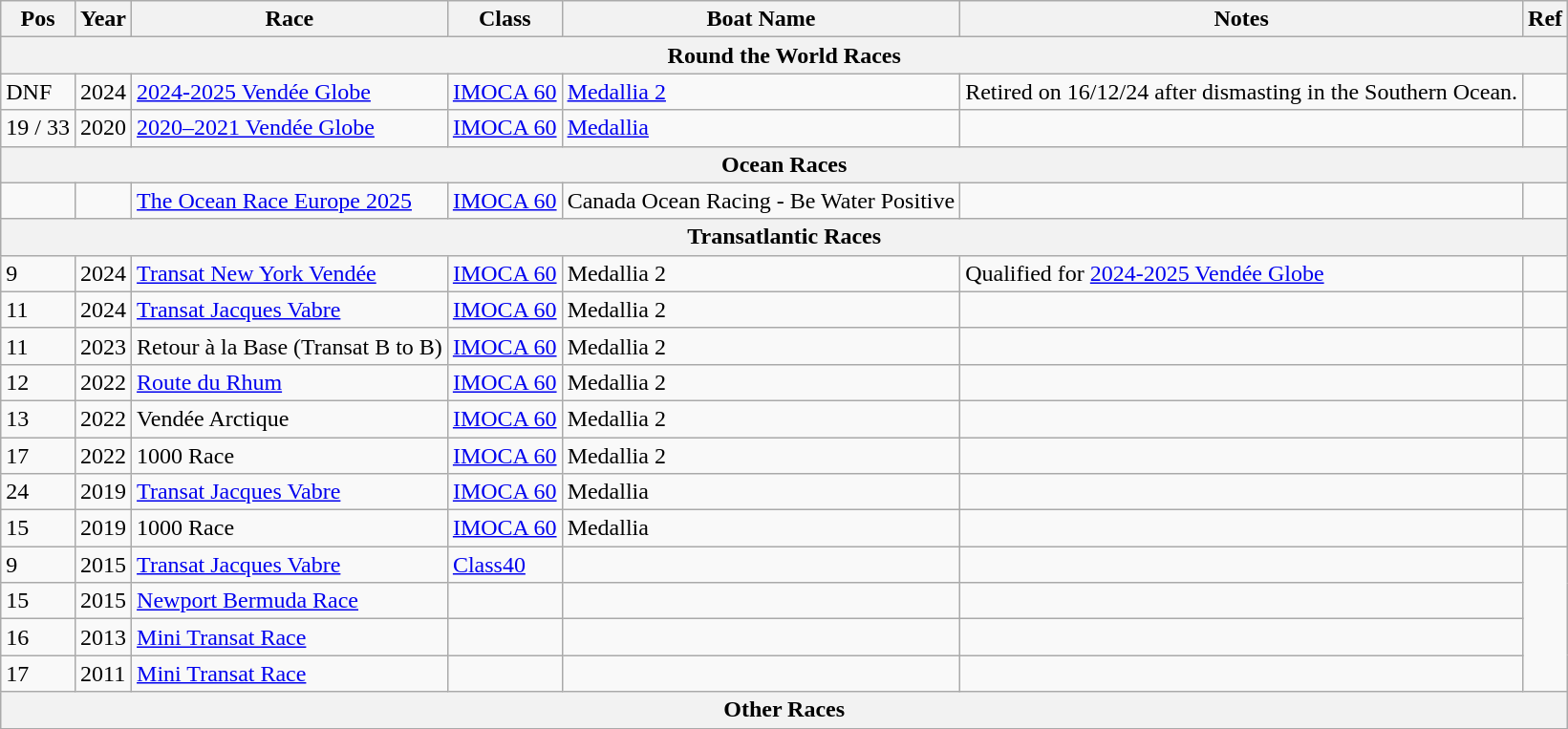<table class="wikitable sortable">
<tr>
<th>Pos</th>
<th>Year</th>
<th>Race</th>
<th>Class</th>
<th>Boat Name</th>
<th>Notes</th>
<th>Ref</th>
</tr>
<tr>
<th colspan = 8><strong>Round the World Races</strong></th>
</tr>
<tr>
<td>DNF</td>
<td>2024</td>
<td><a href='#'>2024-2025 Vendée Globe</a></td>
<td><a href='#'>IMOCA 60</a></td>
<td><a href='#'>Medallia 2</a></td>
<td>Retired on 16/12/24 after dismasting in the Southern Ocean.</td>
<td></td>
</tr>
<tr>
<td>19 / 33</td>
<td>2020</td>
<td><a href='#'>2020–2021 Vendée Globe</a></td>
<td><a href='#'>IMOCA 60</a></td>
<td><a href='#'>Medallia</a></td>
<td></td>
<td></td>
</tr>
<tr>
<th colspan = 8><strong>Ocean Races</strong></th>
</tr>
<tr>
<td></td>
<td></td>
<td><a href='#'>The Ocean Race Europe 2025</a></td>
<td><a href='#'>IMOCA 60</a></td>
<td>Canada Ocean Racing - Be Water Positive</td>
<td></td>
<td></td>
</tr>
<tr>
<th colspan = 8><strong>Transatlantic Races</strong></th>
</tr>
<tr>
<td>9</td>
<td>2024</td>
<td><a href='#'>Transat New York Vendée</a></td>
<td><a href='#'>IMOCA 60</a></td>
<td>Medallia 2</td>
<td>Qualified for <a href='#'>2024-2025 Vendée Globe</a></td>
<td></td>
</tr>
<tr>
<td>11</td>
<td>2024</td>
<td><a href='#'>Transat Jacques Vabre</a></td>
<td><a href='#'>IMOCA 60</a></td>
<td>Medallia 2</td>
<td></td>
<td></td>
</tr>
<tr>
<td>11</td>
<td>2023</td>
<td>Retour à la Base (Transat B to B)</td>
<td><a href='#'>IMOCA 60</a></td>
<td>Medallia 2</td>
<td></td>
<td></td>
</tr>
<tr>
<td>12</td>
<td>2022</td>
<td><a href='#'>Route du Rhum</a></td>
<td><a href='#'>IMOCA 60</a></td>
<td>Medallia 2</td>
<td></td>
<td></td>
</tr>
<tr>
<td>13</td>
<td>2022</td>
<td>Vendée Arctique</td>
<td><a href='#'>IMOCA 60</a></td>
<td>Medallia 2</td>
<td></td>
<td></td>
</tr>
<tr>
<td>17</td>
<td>2022</td>
<td>1000 Race</td>
<td><a href='#'>IMOCA 60</a></td>
<td>Medallia 2</td>
<td></td>
<td></td>
</tr>
<tr>
<td>24</td>
<td>2019</td>
<td><a href='#'>Transat Jacques Vabre</a></td>
<td><a href='#'>IMOCA 60</a></td>
<td>Medallia</td>
<td></td>
<td></td>
</tr>
<tr>
<td>15</td>
<td>2019</td>
<td>1000 Race</td>
<td><a href='#'>IMOCA 60</a></td>
<td>Medallia</td>
<td></td>
<td></td>
</tr>
<tr>
<td>9</td>
<td>2015</td>
<td><a href='#'>Transat Jacques Vabre</a></td>
<td><a href='#'>Class40</a></td>
<td></td>
<td></td>
</tr>
<tr>
<td>15</td>
<td>2015</td>
<td><a href='#'>Newport Bermuda Race</a></td>
<td></td>
<td></td>
<td></td>
</tr>
<tr>
<td>16</td>
<td>2013</td>
<td><a href='#'>Mini Transat Race</a></td>
<td></td>
<td></td>
<td></td>
</tr>
<tr>
<td>17</td>
<td>2011</td>
<td><a href='#'>Mini Transat Race</a></td>
<td></td>
<td></td>
<td></td>
</tr>
<tr>
<th colspan = 8><strong>Other Races</strong></th>
</tr>
<tr>
</tr>
<tr>
</tr>
</table>
